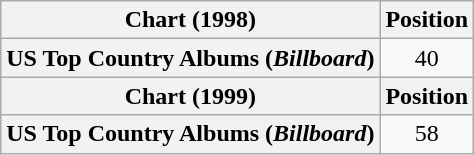<table class="wikitable plainrowheaders" style="text-align:center">
<tr>
<th scope="col">Chart (1998)</th>
<th scope="col">Position</th>
</tr>
<tr>
<th scope="row">US Top Country Albums (<em>Billboard</em>)</th>
<td>40</td>
</tr>
<tr>
<th scope="col">Chart (1999)</th>
<th scope="col">Position</th>
</tr>
<tr>
<th scope="row">US Top Country Albums (<em>Billboard</em>)</th>
<td>58</td>
</tr>
</table>
